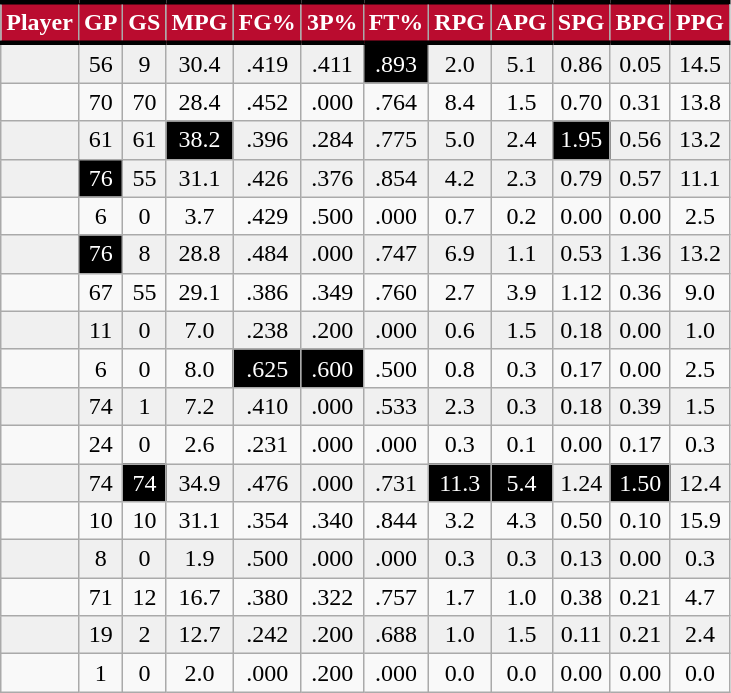<table class="wikitable sortable" style="text-align:right;">
<tr>
<th style="background:#BA0C2F; color:#FFFFFF; border-top:#010101 3px solid; border-bottom:#010101 3px solid;">Player</th>
<th style="background:#BA0C2F; color:#FFFFFF; border-top:#010101 3px solid; border-bottom:#010101 3px solid;">GP</th>
<th style="background:#BA0C2F; color:#FFFFFF; border-top:#010101 3px solid; border-bottom:#010101 3px solid;">GS</th>
<th style="background:#BA0C2F; color:#FFFFFF; border-top:#010101 3px solid; border-bottom:#010101 3px solid;">MPG</th>
<th style="background:#BA0C2F; color:#FFFFFF; border-top:#010101 3px solid; border-bottom:#010101 3px solid;">FG%</th>
<th style="background:#BA0C2F; color:#FFFFFF; border-top:#010101 3px solid; border-bottom:#010101 3px solid;">3P%</th>
<th style="background:#BA0C2F; color:#FFFFFF; border-top:#010101 3px solid; border-bottom:#010101 3px solid;">FT%</th>
<th style="background:#BA0C2F; color:#FFFFFF; border-top:#010101 3px solid; border-bottom:#010101 3px solid;">RPG</th>
<th style="background:#BA0C2F; color:#FFFFFF; border-top:#010101 3px solid; border-bottom:#010101 3px solid;">APG</th>
<th style="background:#BA0C2F; color:#FFFFFF; border-top:#010101 3px solid; border-bottom:#010101 3px solid;">SPG</th>
<th style="background:#BA0C2F; color:#FFFFFF; border-top:#010101 3px solid; border-bottom:#010101 3px solid;">BPG</th>
<th style="background:#BA0C2F; color:#FFFFFF; border-top:#010101 3px solid; border-bottom:#010101 3px solid;">PPG</th>
</tr>
<tr align="center" bgcolor="#f0f0f0">
<td></td>
<td>56</td>
<td>9</td>
<td>30.4</td>
<td>.419</td>
<td>.411</td>
<td style="background:black;color:white;">.893</td>
<td>2.0</td>
<td>5.1</td>
<td>0.86</td>
<td>0.05</td>
<td>14.5</td>
</tr>
<tr align="center" bgcolor="">
<td></td>
<td>70</td>
<td>70</td>
<td>28.4</td>
<td>.452</td>
<td>.000</td>
<td>.764</td>
<td>8.4</td>
<td>1.5</td>
<td>0.70</td>
<td>0.31</td>
<td>13.8</td>
</tr>
<tr align="center" bgcolor="#f0f0f0">
<td></td>
<td>61</td>
<td>61</td>
<td style="background:black;color:white;">38.2</td>
<td>.396</td>
<td>.284</td>
<td>.775</td>
<td>5.0</td>
<td>2.4</td>
<td style="background:black;color:white;">1.95</td>
<td>0.56</td>
<td>13.2</td>
</tr>
<tr align="center" bgcolor="#f0f0f0">
<td></td>
<td style="background:black;color:white;">76</td>
<td>55</td>
<td>31.1</td>
<td>.426</td>
<td>.376</td>
<td>.854</td>
<td>4.2</td>
<td>2.3</td>
<td>0.79</td>
<td>0.57</td>
<td>11.1</td>
</tr>
<tr align="center" bgcolor="">
<td></td>
<td>6</td>
<td>0</td>
<td>3.7</td>
<td>.429</td>
<td>.500</td>
<td>.000</td>
<td>0.7</td>
<td>0.2</td>
<td>0.00</td>
<td>0.00</td>
<td>2.5</td>
</tr>
<tr align="center" bgcolor="#f0f0f0">
<td></td>
<td style="background:black;color:white;">76</td>
<td>8</td>
<td>28.8</td>
<td>.484</td>
<td>.000</td>
<td>.747</td>
<td>6.9</td>
<td>1.1</td>
<td>0.53</td>
<td>1.36</td>
<td>13.2</td>
</tr>
<tr align="center" bgcolor="">
<td></td>
<td>67</td>
<td>55</td>
<td>29.1</td>
<td>.386</td>
<td>.349</td>
<td>.760</td>
<td>2.7</td>
<td>3.9</td>
<td>1.12</td>
<td>0.36</td>
<td>9.0</td>
</tr>
<tr align="center" bgcolor="#f0f0f0">
<td></td>
<td>11</td>
<td>0</td>
<td>7.0</td>
<td>.238</td>
<td>.200</td>
<td>.000</td>
<td>0.6</td>
<td>1.5</td>
<td>0.18</td>
<td>0.00</td>
<td>1.0</td>
</tr>
<tr align="center" bgcolor="">
<td></td>
<td>6</td>
<td>0</td>
<td>8.0</td>
<td style="background:black;color:white;">.625</td>
<td style="background:black;color:white;">.600</td>
<td>.500</td>
<td>0.8</td>
<td>0.3</td>
<td>0.17</td>
<td>0.00</td>
<td>2.5</td>
</tr>
<tr align="center" bgcolor="#f0f0f0">
<td></td>
<td>74</td>
<td>1</td>
<td>7.2</td>
<td>.410</td>
<td>.000</td>
<td>.533</td>
<td>2.3</td>
<td>0.3</td>
<td>0.18</td>
<td>0.39</td>
<td>1.5</td>
</tr>
<tr align="center" bgcolor="">
<td></td>
<td>24</td>
<td>0</td>
<td>2.6</td>
<td>.231</td>
<td>.000</td>
<td>.000</td>
<td>0.3</td>
<td>0.1</td>
<td>0.00</td>
<td>0.17</td>
<td>0.3</td>
</tr>
<tr align="center" bgcolor="#f0f0f0">
<td></td>
<td>74</td>
<td style="background:black;color:white;">74</td>
<td>34.9</td>
<td>.476</td>
<td>.000</td>
<td>.731</td>
<td style="background:black;color:white;">11.3</td>
<td style="background:black;color:white;">5.4</td>
<td>1.24</td>
<td style="background:black;color:white;">1.50</td>
<td>12.4</td>
</tr>
<tr align="center" bgcolor="">
<td></td>
<td>10</td>
<td>10</td>
<td>31.1</td>
<td>.354</td>
<td>.340</td>
<td>.844</td>
<td>3.2</td>
<td>4.3</td>
<td>0.50</td>
<td>0.10</td>
<td>15.9</td>
</tr>
<tr align="center" bgcolor="#f0f0f0">
<td></td>
<td>8</td>
<td>0</td>
<td>1.9</td>
<td>.500</td>
<td>.000</td>
<td>.000</td>
<td>0.3</td>
<td>0.3</td>
<td>0.13</td>
<td>0.00</td>
<td>0.3</td>
</tr>
<tr align="center" bgcolor="">
<td></td>
<td>71</td>
<td>12</td>
<td>16.7</td>
<td>.380</td>
<td>.322</td>
<td>.757</td>
<td>1.7</td>
<td>1.0</td>
<td>0.38</td>
<td>0.21</td>
<td>4.7</td>
</tr>
<tr align="center" bgcolor="#f0f0f0">
<td></td>
<td>19</td>
<td>2</td>
<td>12.7</td>
<td>.242</td>
<td>.200</td>
<td>.688</td>
<td>1.0</td>
<td>1.5</td>
<td>0.11</td>
<td>0.21</td>
<td>2.4</td>
</tr>
<tr align="center" bgcolor="">
<td></td>
<td>1</td>
<td>0</td>
<td>2.0</td>
<td>.000</td>
<td>.200</td>
<td>.000</td>
<td>0.0</td>
<td>0.0</td>
<td>0.00</td>
<td>0.00</td>
<td>0.0</td>
</tr>
</table>
